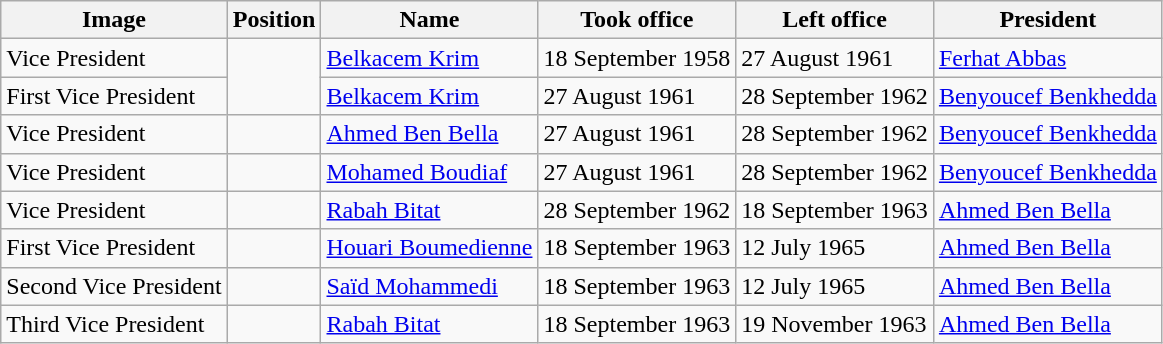<table class="wikitable">
<tr>
<th>Image</th>
<th>Position</th>
<th>Name</th>
<th>Took office</th>
<th>Left office</th>
<th>President</th>
</tr>
<tr>
<td>Vice President</td>
<td rowspan=2></td>
<td><a href='#'>Belkacem Krim</a></td>
<td>18 September 1958</td>
<td>27 August 1961</td>
<td><a href='#'>Ferhat Abbas</a></td>
</tr>
<tr>
<td>First Vice President</td>
<td><a href='#'>Belkacem Krim</a></td>
<td>27 August 1961</td>
<td>28 September 1962</td>
<td><a href='#'>Benyoucef Benkhedda</a></td>
</tr>
<tr>
<td>Vice President</td>
<td></td>
<td><a href='#'>Ahmed Ben Bella</a></td>
<td>27 August 1961</td>
<td>28 September 1962</td>
<td><a href='#'>Benyoucef Benkhedda</a></td>
</tr>
<tr>
<td>Vice President</td>
<td></td>
<td><a href='#'>Mohamed Boudiaf</a></td>
<td>27 August 1961</td>
<td>28 September 1962</td>
<td><a href='#'>Benyoucef Benkhedda</a></td>
</tr>
<tr>
<td>Vice President</td>
<td></td>
<td><a href='#'>Rabah Bitat</a></td>
<td>28 September 1962</td>
<td>18 September 1963</td>
<td><a href='#'>Ahmed Ben Bella</a></td>
</tr>
<tr>
<td>First Vice President</td>
<td></td>
<td><a href='#'>Houari Boumedienne</a></td>
<td>18 September 1963</td>
<td>12 July 1965</td>
<td><a href='#'>Ahmed Ben Bella</a></td>
</tr>
<tr>
<td>Second Vice President</td>
<td></td>
<td><a href='#'>Saïd Mohammedi</a></td>
<td>18 September 1963</td>
<td>12 July 1965</td>
<td><a href='#'>Ahmed Ben Bella</a></td>
</tr>
<tr>
<td>Third Vice President</td>
<td></td>
<td><a href='#'>Rabah Bitat</a></td>
<td>18 September 1963</td>
<td>19 November 1963</td>
<td><a href='#'>Ahmed Ben Bella</a></td>
</tr>
</table>
